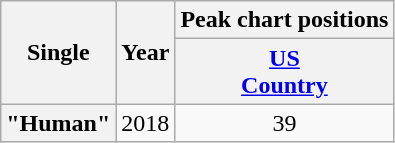<table class="wikitable plainrowheaders" style="text-align:center;">
<tr>
<th scope="col" rowspan="2">Single</th>
<th scope="col" rowspan="2">Year</th>
<th scope="col" colspan="1">Peak chart positions</th>
</tr>
<tr>
<th><a href='#'>US<br>Country</a><br></th>
</tr>
<tr>
<th scope="row">"Human"</th>
<td>2018</td>
<td>39</td>
</tr>
</table>
